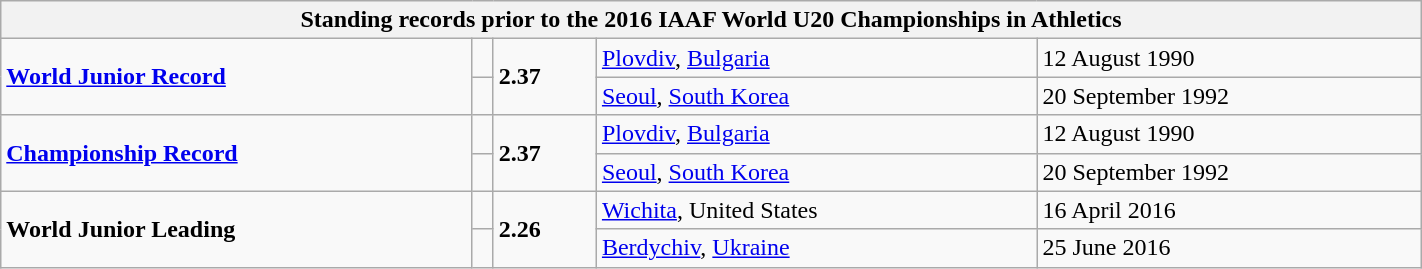<table class="wikitable" width=75%>
<tr>
<th colspan="5">Standing records prior to the 2016 IAAF World U20 Championships in Athletics</th>
</tr>
<tr>
<td rowspan=2><strong><a href='#'>World Junior Record</a></strong></td>
<td></td>
<td rowspan=2><strong>2.37</strong></td>
<td><a href='#'>Plovdiv</a>, <a href='#'>Bulgaria</a></td>
<td>12 August 1990</td>
</tr>
<tr>
<td></td>
<td><a href='#'>Seoul</a>, <a href='#'>South Korea</a></td>
<td>20 September 1992</td>
</tr>
<tr>
<td rowspan=2><strong><a href='#'>Championship Record</a></strong></td>
<td></td>
<td rowspan=2><strong>2.37</strong></td>
<td><a href='#'>Plovdiv</a>, <a href='#'>Bulgaria</a></td>
<td>12 August 1990</td>
</tr>
<tr>
<td></td>
<td><a href='#'>Seoul</a>, <a href='#'>South Korea</a></td>
<td>20 September 1992</td>
</tr>
<tr>
<td rowspan=2><strong>World Junior Leading</strong></td>
<td></td>
<td rowspan=2><strong>2.26</strong></td>
<td><a href='#'>Wichita</a>, United States</td>
<td>16 April 2016</td>
</tr>
<tr>
<td></td>
<td><a href='#'>Berdychiv</a>, <a href='#'>Ukraine</a></td>
<td>25 June 2016</td>
</tr>
</table>
